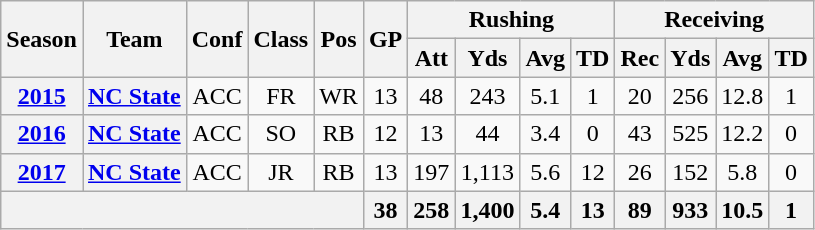<table class="wikitable" style="text-align:center;">
<tr>
<th rowspan="2">Season</th>
<th rowspan="2">Team</th>
<th rowspan="2">Conf</th>
<th rowspan="2">Class</th>
<th rowspan="2">Pos</th>
<th rowspan="2">GP</th>
<th colspan="4">Rushing</th>
<th colspan="4">Receiving</th>
</tr>
<tr>
<th>Att</th>
<th>Yds</th>
<th>Avg</th>
<th>TD</th>
<th>Rec</th>
<th>Yds</th>
<th>Avg</th>
<th>TD</th>
</tr>
<tr>
<th><a href='#'>2015</a></th>
<th><a href='#'>NC State</a></th>
<td>ACC</td>
<td>FR</td>
<td>WR</td>
<td>13</td>
<td>48</td>
<td>243</td>
<td>5.1</td>
<td>1</td>
<td>20</td>
<td>256</td>
<td>12.8</td>
<td>1</td>
</tr>
<tr>
<th><a href='#'>2016</a></th>
<th><a href='#'>NC State</a></th>
<td>ACC</td>
<td>SO</td>
<td>RB</td>
<td>12</td>
<td>13</td>
<td>44</td>
<td>3.4</td>
<td>0</td>
<td>43</td>
<td>525</td>
<td>12.2</td>
<td>0</td>
</tr>
<tr>
<th><a href='#'>2017</a></th>
<th><a href='#'>NC State</a></th>
<td>ACC</td>
<td>JR</td>
<td>RB</td>
<td>13</td>
<td>197</td>
<td>1,113</td>
<td>5.6</td>
<td>12</td>
<td>26</td>
<td>152</td>
<td>5.8</td>
<td>0</td>
</tr>
<tr>
<th colspan="5"></th>
<th>38</th>
<th>258</th>
<th>1,400</th>
<th>5.4</th>
<th>13</th>
<th>89</th>
<th>933</th>
<th>10.5</th>
<th>1</th>
</tr>
</table>
